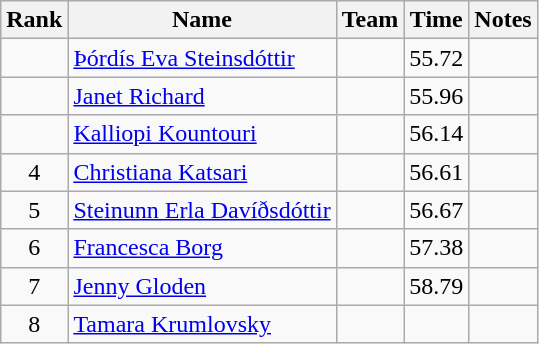<table class="wikitable sortable" style="text-align:center">
<tr>
<th>Rank</th>
<th>Name</th>
<th>Team</th>
<th>Time</th>
<th>Notes</th>
</tr>
<tr>
<td></td>
<td align="left"><a href='#'>Þórdís Eva Steinsdóttir</a></td>
<td align=left></td>
<td>55.72</td>
<td></td>
</tr>
<tr>
<td></td>
<td align="left"><a href='#'>Janet Richard</a></td>
<td align=left></td>
<td>55.96</td>
<td></td>
</tr>
<tr>
<td></td>
<td align="left"><a href='#'>Kalliopi Kountouri</a></td>
<td align=left></td>
<td>56.14</td>
<td></td>
</tr>
<tr>
<td>4</td>
<td align="left"><a href='#'>Christiana Katsari</a></td>
<td align=left></td>
<td>56.61</td>
<td></td>
</tr>
<tr>
<td>5</td>
<td align="left"><a href='#'>Steinunn Erla Davíðsdóttir</a></td>
<td align=left></td>
<td>56.67</td>
<td></td>
</tr>
<tr>
<td>6</td>
<td align="left"><a href='#'>Francesca Borg</a></td>
<td align=left></td>
<td>57.38</td>
<td></td>
</tr>
<tr>
<td>7</td>
<td align="left"><a href='#'>Jenny Gloden</a></td>
<td align=left></td>
<td>58.79</td>
<td></td>
</tr>
<tr>
<td>8</td>
<td align="left"><a href='#'>Tamara Krumlovsky</a></td>
<td align=left></td>
<td></td>
<td></td>
</tr>
</table>
